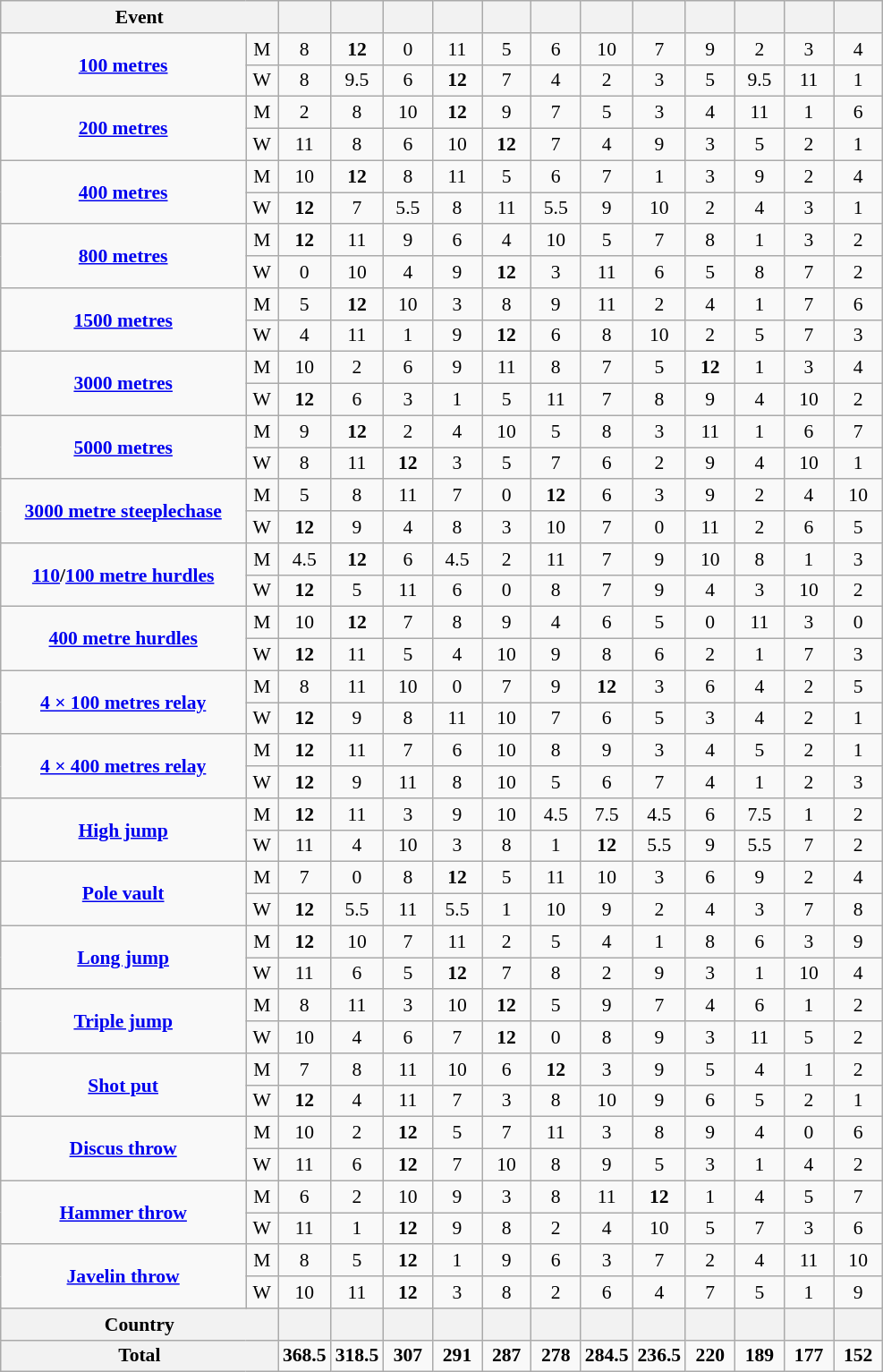<table class="wikitable" style="font-size:90%; text-align:center;">
<tr>
<th style="width:200px;" colspan="2">Event</th>
<th width=30></th>
<th width=30></th>
<th width=30></th>
<th width=30></th>
<th width=30></th>
<th width=30></th>
<th width=30></th>
<th width=30></th>
<th width=30></th>
<th width=30></th>
<th width=30></th>
<th width=30></th>
</tr>
<tr>
<td rowspan=2><strong><a href='#'>100 metres</a></strong></td>
<td>M</td>
<td>8</td>
<td><strong>12</strong></td>
<td>0</td>
<td>11</td>
<td>5</td>
<td>6</td>
<td>10</td>
<td>7</td>
<td>9</td>
<td>2</td>
<td>3</td>
<td>4</td>
</tr>
<tr>
<td>W</td>
<td>8</td>
<td>9.5</td>
<td>6</td>
<td><strong>12</strong></td>
<td>7</td>
<td>4</td>
<td>2</td>
<td>3</td>
<td>5</td>
<td>9.5</td>
<td>11</td>
<td>1</td>
</tr>
<tr>
<td rowspan=2><strong><a href='#'>200 metres</a></strong></td>
<td>M</td>
<td>2</td>
<td>8</td>
<td>10</td>
<td><strong>12</strong></td>
<td>9</td>
<td>7</td>
<td>5</td>
<td>3</td>
<td>4</td>
<td>11</td>
<td>1</td>
<td>6</td>
</tr>
<tr>
<td>W</td>
<td>11</td>
<td>8</td>
<td>6</td>
<td>10</td>
<td><strong>12</strong></td>
<td>7</td>
<td>4</td>
<td>9</td>
<td>3</td>
<td>5</td>
<td>2</td>
<td>1</td>
</tr>
<tr>
<td rowspan=2><strong><a href='#'>400 metres</a></strong></td>
<td>M</td>
<td>10</td>
<td><strong>12</strong></td>
<td>8</td>
<td>11</td>
<td>5</td>
<td>6</td>
<td>7</td>
<td>1</td>
<td>3</td>
<td>9</td>
<td>2</td>
<td>4</td>
</tr>
<tr>
<td>W</td>
<td><strong>12</strong></td>
<td>7</td>
<td>5.5</td>
<td>8</td>
<td>11</td>
<td>5.5</td>
<td>9</td>
<td>10</td>
<td>2</td>
<td>4</td>
<td>3</td>
<td>1</td>
</tr>
<tr>
<td rowspan=2><strong><a href='#'>800 metres</a></strong></td>
<td>M</td>
<td><strong>12</strong></td>
<td>11</td>
<td>9</td>
<td>6</td>
<td>4</td>
<td>10</td>
<td>5</td>
<td>7</td>
<td>8</td>
<td>1</td>
<td>3</td>
<td>2</td>
</tr>
<tr>
<td>W</td>
<td>0</td>
<td>10</td>
<td>4</td>
<td>9</td>
<td><strong>12</strong></td>
<td>3</td>
<td>11</td>
<td>6</td>
<td>5</td>
<td>8</td>
<td>7</td>
<td>2</td>
</tr>
<tr>
<td rowspan=2><strong><a href='#'>1500 metres</a></strong></td>
<td>M</td>
<td>5</td>
<td><strong>12</strong></td>
<td>10</td>
<td>3</td>
<td>8</td>
<td>9</td>
<td>11</td>
<td>2</td>
<td>4</td>
<td>1</td>
<td>7</td>
<td>6</td>
</tr>
<tr>
<td>W</td>
<td>4</td>
<td>11</td>
<td>1</td>
<td>9</td>
<td><strong>12</strong></td>
<td>6</td>
<td>8</td>
<td>10</td>
<td>2</td>
<td>5</td>
<td>7</td>
<td>3</td>
</tr>
<tr>
<td rowspan=2><strong><a href='#'>3000 metres</a></strong></td>
<td>M</td>
<td>10</td>
<td>2</td>
<td>6</td>
<td>9</td>
<td>11</td>
<td>8</td>
<td>7</td>
<td>5</td>
<td><strong>12</strong></td>
<td>1</td>
<td>3</td>
<td>4</td>
</tr>
<tr>
<td>W</td>
<td><strong>12</strong></td>
<td>6</td>
<td>3</td>
<td>1</td>
<td>5</td>
<td>11</td>
<td>7</td>
<td>8</td>
<td>9</td>
<td>4</td>
<td>10</td>
<td>2</td>
</tr>
<tr>
<td rowspan=2><strong><a href='#'>5000 metres</a></strong></td>
<td>M</td>
<td>9</td>
<td><strong>12</strong></td>
<td>2</td>
<td>4</td>
<td>10</td>
<td>5</td>
<td>8</td>
<td>3</td>
<td>11</td>
<td>1</td>
<td>6</td>
<td>7</td>
</tr>
<tr>
<td>W</td>
<td>8</td>
<td>11</td>
<td><strong>12</strong></td>
<td>3</td>
<td>5</td>
<td>7</td>
<td>6</td>
<td>2</td>
<td>9</td>
<td>4</td>
<td>10</td>
<td>1</td>
</tr>
<tr>
<td rowspan=2><strong><a href='#'>3000 metre steeplechase</a></strong></td>
<td>M</td>
<td>5</td>
<td>8</td>
<td>11</td>
<td>7</td>
<td>0</td>
<td><strong>12</strong></td>
<td>6</td>
<td>3</td>
<td>9</td>
<td>2</td>
<td>4</td>
<td>10</td>
</tr>
<tr>
<td>W</td>
<td><strong>12</strong></td>
<td>9</td>
<td>4</td>
<td>8</td>
<td>3</td>
<td>10</td>
<td>7</td>
<td>0</td>
<td>11</td>
<td>2</td>
<td>6</td>
<td>5</td>
</tr>
<tr>
<td rowspan=2><strong><a href='#'>110</a>/<a href='#'>100 metre hurdles</a></strong></td>
<td>M</td>
<td>4.5</td>
<td><strong>12</strong></td>
<td>6</td>
<td>4.5</td>
<td>2</td>
<td>11</td>
<td>7</td>
<td>9</td>
<td>10</td>
<td>8</td>
<td>1</td>
<td>3</td>
</tr>
<tr>
<td>W</td>
<td><strong>12</strong></td>
<td>5</td>
<td>11</td>
<td>6</td>
<td>0</td>
<td>8</td>
<td>7</td>
<td>9</td>
<td>4</td>
<td>3</td>
<td>10</td>
<td>2</td>
</tr>
<tr>
<td rowspan=2><strong><a href='#'>400 metre hurdles</a></strong></td>
<td>M</td>
<td>10</td>
<td><strong>12</strong></td>
<td>7</td>
<td>8</td>
<td>9</td>
<td>4</td>
<td>6</td>
<td>5</td>
<td>0</td>
<td>11</td>
<td>3</td>
<td>0</td>
</tr>
<tr>
<td>W</td>
<td><strong>12</strong></td>
<td>11</td>
<td>5</td>
<td>4</td>
<td>10</td>
<td>9</td>
<td>8</td>
<td>6</td>
<td>2</td>
<td>1</td>
<td>7</td>
<td>3</td>
</tr>
<tr>
<td rowspan=2><strong><a href='#'>4 × 100 metres relay</a></strong></td>
<td>M</td>
<td>8</td>
<td>11</td>
<td>10</td>
<td>0</td>
<td>7</td>
<td>9</td>
<td><strong>12</strong></td>
<td>3</td>
<td>6</td>
<td>4</td>
<td>2</td>
<td>5</td>
</tr>
<tr>
<td>W</td>
<td><strong>12</strong></td>
<td>9</td>
<td>8</td>
<td>11</td>
<td>10</td>
<td>7</td>
<td>6</td>
<td>5</td>
<td>3</td>
<td>4</td>
<td>2</td>
<td>1</td>
</tr>
<tr>
<td rowspan=2><strong><a href='#'>4 × 400 metres relay</a></strong></td>
<td>M</td>
<td><strong>12</strong></td>
<td>11</td>
<td>7</td>
<td>6</td>
<td>10</td>
<td>8</td>
<td>9</td>
<td>3</td>
<td>4</td>
<td>5</td>
<td>2</td>
<td>1</td>
</tr>
<tr>
<td>W</td>
<td><strong>12</strong></td>
<td>9</td>
<td>11</td>
<td>8</td>
<td>10</td>
<td>5</td>
<td>6</td>
<td>7</td>
<td>4</td>
<td>1</td>
<td>2</td>
<td>3</td>
</tr>
<tr>
<td rowspan=2><strong><a href='#'>High jump</a></strong></td>
<td>M</td>
<td><strong>12</strong></td>
<td>11</td>
<td>3</td>
<td>9</td>
<td>10</td>
<td>4.5</td>
<td>7.5</td>
<td>4.5</td>
<td>6</td>
<td>7.5</td>
<td>1</td>
<td>2</td>
</tr>
<tr>
<td>W</td>
<td>11</td>
<td>4</td>
<td>10</td>
<td>3</td>
<td>8</td>
<td>1</td>
<td><strong>12</strong></td>
<td>5.5</td>
<td>9</td>
<td>5.5</td>
<td>7</td>
<td>2</td>
</tr>
<tr>
<td rowspan=2><strong><a href='#'>Pole vault</a></strong></td>
<td>M</td>
<td>7</td>
<td>0</td>
<td>8</td>
<td><strong>12</strong></td>
<td>5</td>
<td>11</td>
<td>10</td>
<td>3</td>
<td>6</td>
<td>9</td>
<td>2</td>
<td>4</td>
</tr>
<tr>
<td>W</td>
<td><strong>12</strong></td>
<td>5.5</td>
<td>11</td>
<td>5.5</td>
<td>1</td>
<td>10</td>
<td>9</td>
<td>2</td>
<td>4</td>
<td>3</td>
<td>7</td>
<td>8</td>
</tr>
<tr>
<td rowspan=2><strong><a href='#'>Long jump</a></strong></td>
<td>M</td>
<td><strong>12</strong></td>
<td>10</td>
<td>7</td>
<td>11</td>
<td>2</td>
<td>5</td>
<td>4</td>
<td>1</td>
<td>8</td>
<td>6</td>
<td>3</td>
<td>9</td>
</tr>
<tr>
<td>W</td>
<td>11</td>
<td>6</td>
<td>5</td>
<td><strong>12</strong></td>
<td>7</td>
<td>8</td>
<td>2</td>
<td>9</td>
<td>3</td>
<td>1</td>
<td>10</td>
<td>4</td>
</tr>
<tr>
<td rowspan=2><strong><a href='#'>Triple jump</a></strong></td>
<td>M</td>
<td>8</td>
<td>11</td>
<td>3</td>
<td>10</td>
<td><strong>12</strong></td>
<td>5</td>
<td>9</td>
<td>7</td>
<td>4</td>
<td>6</td>
<td>1</td>
<td>2</td>
</tr>
<tr>
<td>W</td>
<td>10</td>
<td>4</td>
<td>6</td>
<td>7</td>
<td><strong>12</strong></td>
<td>0</td>
<td>8</td>
<td>9</td>
<td>3</td>
<td>11</td>
<td>5</td>
<td>2</td>
</tr>
<tr>
<td rowspan=2><strong><a href='#'>Shot put</a></strong></td>
<td>M</td>
<td>7</td>
<td>8</td>
<td>11</td>
<td>10</td>
<td>6</td>
<td><strong>12</strong></td>
<td>3</td>
<td>9</td>
<td>5</td>
<td>4</td>
<td>1</td>
<td>2</td>
</tr>
<tr>
<td>W</td>
<td><strong>12</strong></td>
<td>4</td>
<td>11</td>
<td>7</td>
<td>3</td>
<td>8</td>
<td>10</td>
<td>9</td>
<td>6</td>
<td>5</td>
<td>2</td>
<td>1</td>
</tr>
<tr>
<td rowspan=2><strong><a href='#'>Discus throw</a></strong></td>
<td>M</td>
<td>10</td>
<td>2</td>
<td><strong>12</strong></td>
<td>5</td>
<td>7</td>
<td>11</td>
<td>3</td>
<td>8</td>
<td>9</td>
<td>4</td>
<td>0</td>
<td>6</td>
</tr>
<tr>
<td>W</td>
<td>11</td>
<td>6</td>
<td><strong>12</strong></td>
<td>7</td>
<td>10</td>
<td>8</td>
<td>9</td>
<td>5</td>
<td>3</td>
<td>1</td>
<td>4</td>
<td>2</td>
</tr>
<tr>
<td rowspan=2><strong><a href='#'>Hammer throw</a></strong></td>
<td>M</td>
<td>6</td>
<td>2</td>
<td>10</td>
<td>9</td>
<td>3</td>
<td>8</td>
<td>11</td>
<td><strong>12</strong></td>
<td>1</td>
<td>4</td>
<td>5</td>
<td>7</td>
</tr>
<tr>
<td>W</td>
<td>11</td>
<td>1</td>
<td><strong>12</strong></td>
<td>9</td>
<td>8</td>
<td>2</td>
<td>4</td>
<td>10</td>
<td>5</td>
<td>7</td>
<td>3</td>
<td>6</td>
</tr>
<tr>
<td rowspan=2><strong><a href='#'>Javelin throw</a></strong></td>
<td>M</td>
<td>8</td>
<td>5</td>
<td><strong>12</strong></td>
<td>1</td>
<td>9</td>
<td>6</td>
<td>3</td>
<td>7</td>
<td>2</td>
<td>4</td>
<td>11</td>
<td>10</td>
</tr>
<tr>
<td>W</td>
<td>10</td>
<td>11</td>
<td><strong>12</strong></td>
<td>3</td>
<td>8</td>
<td>2</td>
<td>6</td>
<td>4</td>
<td>7</td>
<td>5</td>
<td>1</td>
<td>9</td>
</tr>
<tr>
<th colspan=2>Country</th>
<th></th>
<th></th>
<th></th>
<th></th>
<th></th>
<th></th>
<th></th>
<th></th>
<th></th>
<th></th>
<th></th>
<th></th>
</tr>
<tr>
<th colspan=2>Total</th>
<td><strong>368.5</strong></td>
<td><strong>318.5</strong></td>
<td><strong>307</strong></td>
<td><strong>291</strong></td>
<td><strong>287</strong></td>
<td><strong>278</strong></td>
<td><strong>284.5</strong></td>
<td><strong>236.5</strong></td>
<td><strong>220</strong></td>
<td><strong>189</strong></td>
<td><strong>177</strong></td>
<td><strong>152</strong></td>
</tr>
</table>
